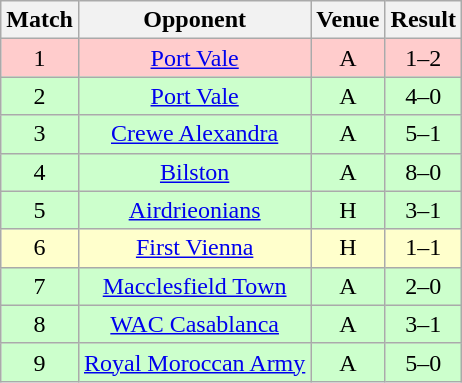<table class="wikitable" style="font-size:100%; text-align:center">
<tr>
<th>Match</th>
<th>Opponent</th>
<th>Venue</th>
<th>Result</th>
</tr>
<tr style="background: #FFCCCC;">
<td align="center">1</td>
<td><a href='#'>Port Vale</a></td>
<td>A</td>
<td>1–2</td>
</tr>
<tr style="background: #CCFFCC;">
<td align="center">2</td>
<td><a href='#'>Port Vale</a></td>
<td>A</td>
<td>4–0</td>
</tr>
<tr style="background: #CCFFCC;">
<td align="center">3</td>
<td><a href='#'>Crewe Alexandra</a></td>
<td>A</td>
<td>5–1</td>
</tr>
<tr style="background: #CCFFCC;">
<td align="center">4</td>
<td><a href='#'>Bilston</a></td>
<td>A</td>
<td>8–0</td>
</tr>
<tr style="background: #CCFFCC;">
<td align="center">5</td>
<td><a href='#'>Airdrieonians</a></td>
<td>H</td>
<td>3–1</td>
</tr>
<tr style="background: #FFFFCC;">
<td align="center">6</td>
<td><a href='#'>First Vienna</a></td>
<td>H</td>
<td>1–1</td>
</tr>
<tr style="background: #CCFFCC;">
<td align="center">7</td>
<td><a href='#'>Macclesfield Town</a></td>
<td>A</td>
<td>2–0</td>
</tr>
<tr style="background: #CCFFCC;">
<td align="center">8</td>
<td><a href='#'>WAC Casablanca</a></td>
<td>A</td>
<td>3–1</td>
</tr>
<tr style="background: #CCFFCC;">
<td align="center">9</td>
<td><a href='#'>Royal Moroccan Army</a></td>
<td>A</td>
<td>5–0</td>
</tr>
</table>
